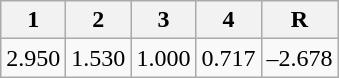<table class=wikitable>
<tr>
<th>1</th>
<th>2</th>
<th>3</th>
<th>4</th>
<th>R</th>
</tr>
<tr>
<td>2.950</td>
<td>1.530</td>
<td>1.000</td>
<td>0.717</td>
<td>–2.678</td>
</tr>
</table>
